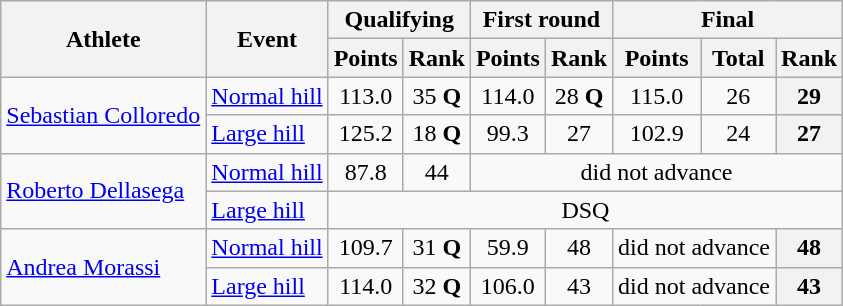<table class="wikitable">
<tr>
<th rowspan="2">Athlete</th>
<th rowspan="2">Event</th>
<th colspan="2">Qualifying</th>
<th colspan="2">First round</th>
<th colspan="3">Final</th>
</tr>
<tr>
<th>Points</th>
<th>Rank</th>
<th>Points</th>
<th>Rank</th>
<th>Points</th>
<th>Total</th>
<th>Rank</th>
</tr>
<tr>
<td rowspan=2><a href='#'>Sebastian Colloredo</a></td>
<td><a href='#'>Normal hill</a></td>
<td align="center">113.0</td>
<td align="center">35 <strong>Q</strong></td>
<td align="center">114.0</td>
<td align="center">28 <strong>Q</strong></td>
<td align="center">115.0</td>
<td align="center">26</td>
<th align="center">29</th>
</tr>
<tr>
<td><a href='#'>Large hill</a></td>
<td align="center">125.2</td>
<td align="center">18 <strong>Q</strong></td>
<td align="center">99.3</td>
<td align="center">27</td>
<td align="center">102.9</td>
<td align="center">24</td>
<th align="center">27</th>
</tr>
<tr>
<td rowspan=2><a href='#'>Roberto Dellasega</a></td>
<td><a href='#'>Normal hill</a></td>
<td align="center">87.8</td>
<td align="center">44</td>
<td colspan=5 align="center">did not advance</td>
</tr>
<tr>
<td><a href='#'>Large hill</a></td>
<td colspan=7 align="center">DSQ</td>
</tr>
<tr>
<td rowspan=2><a href='#'>Andrea Morassi</a></td>
<td><a href='#'>Normal hill</a></td>
<td align="center">109.7</td>
<td align="center">31 <strong>Q</strong></td>
<td align="center">59.9</td>
<td align="center">48</td>
<td colspan=2 align="center">did not advance</td>
<th align="center">48</th>
</tr>
<tr>
<td><a href='#'>Large hill</a></td>
<td align="center">114.0</td>
<td align="center">32 <strong>Q</strong></td>
<td align="center">106.0</td>
<td align="center">43</td>
<td colspan=2 align="center">did not advance</td>
<th align="center">43</th>
</tr>
</table>
